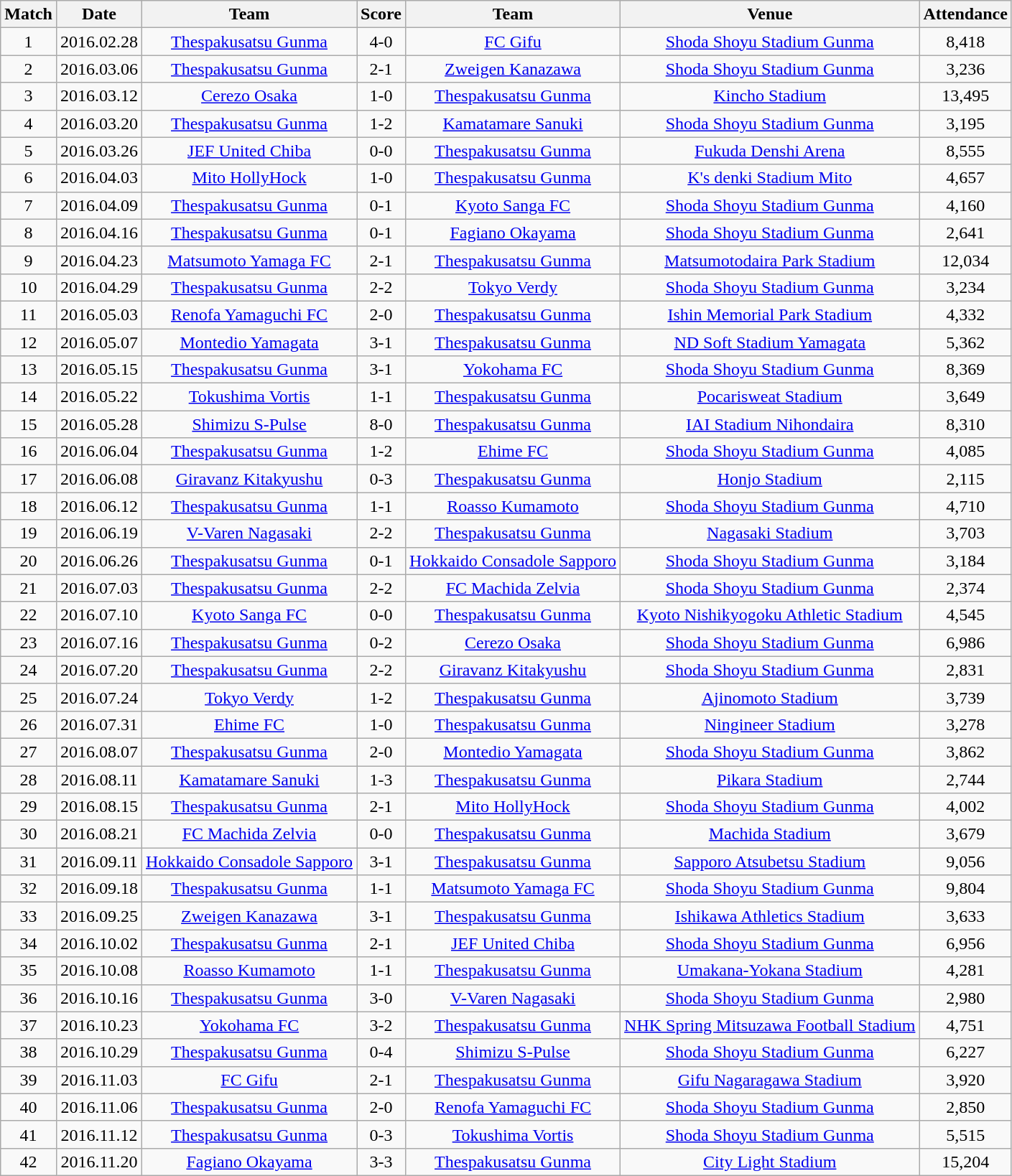<table class="wikitable" style="text-align:center;">
<tr>
<th>Match</th>
<th>Date</th>
<th>Team</th>
<th>Score</th>
<th>Team</th>
<th>Venue</th>
<th>Attendance</th>
</tr>
<tr>
<td>1</td>
<td>2016.02.28</td>
<td><a href='#'>Thespakusatsu Gunma</a></td>
<td>4-0</td>
<td><a href='#'>FC Gifu</a></td>
<td><a href='#'>Shoda Shoyu Stadium Gunma</a></td>
<td>8,418</td>
</tr>
<tr>
<td>2</td>
<td>2016.03.06</td>
<td><a href='#'>Thespakusatsu Gunma</a></td>
<td>2-1</td>
<td><a href='#'>Zweigen Kanazawa</a></td>
<td><a href='#'>Shoda Shoyu Stadium Gunma</a></td>
<td>3,236</td>
</tr>
<tr>
<td>3</td>
<td>2016.03.12</td>
<td><a href='#'>Cerezo Osaka</a></td>
<td>1-0</td>
<td><a href='#'>Thespakusatsu Gunma</a></td>
<td><a href='#'>Kincho Stadium</a></td>
<td>13,495</td>
</tr>
<tr>
<td>4</td>
<td>2016.03.20</td>
<td><a href='#'>Thespakusatsu Gunma</a></td>
<td>1-2</td>
<td><a href='#'>Kamatamare Sanuki</a></td>
<td><a href='#'>Shoda Shoyu Stadium Gunma</a></td>
<td>3,195</td>
</tr>
<tr>
<td>5</td>
<td>2016.03.26</td>
<td><a href='#'>JEF United Chiba</a></td>
<td>0-0</td>
<td><a href='#'>Thespakusatsu Gunma</a></td>
<td><a href='#'>Fukuda Denshi Arena</a></td>
<td>8,555</td>
</tr>
<tr>
<td>6</td>
<td>2016.04.03</td>
<td><a href='#'>Mito HollyHock</a></td>
<td>1-0</td>
<td><a href='#'>Thespakusatsu Gunma</a></td>
<td><a href='#'>K's denki Stadium Mito</a></td>
<td>4,657</td>
</tr>
<tr>
<td>7</td>
<td>2016.04.09</td>
<td><a href='#'>Thespakusatsu Gunma</a></td>
<td>0-1</td>
<td><a href='#'>Kyoto Sanga FC</a></td>
<td><a href='#'>Shoda Shoyu Stadium Gunma</a></td>
<td>4,160</td>
</tr>
<tr>
<td>8</td>
<td>2016.04.16</td>
<td><a href='#'>Thespakusatsu Gunma</a></td>
<td>0-1</td>
<td><a href='#'>Fagiano Okayama</a></td>
<td><a href='#'>Shoda Shoyu Stadium Gunma</a></td>
<td>2,641</td>
</tr>
<tr>
<td>9</td>
<td>2016.04.23</td>
<td><a href='#'>Matsumoto Yamaga FC</a></td>
<td>2-1</td>
<td><a href='#'>Thespakusatsu Gunma</a></td>
<td><a href='#'>Matsumotodaira Park Stadium</a></td>
<td>12,034</td>
</tr>
<tr>
<td>10</td>
<td>2016.04.29</td>
<td><a href='#'>Thespakusatsu Gunma</a></td>
<td>2-2</td>
<td><a href='#'>Tokyo Verdy</a></td>
<td><a href='#'>Shoda Shoyu Stadium Gunma</a></td>
<td>3,234</td>
</tr>
<tr>
<td>11</td>
<td>2016.05.03</td>
<td><a href='#'>Renofa Yamaguchi FC</a></td>
<td>2-0</td>
<td><a href='#'>Thespakusatsu Gunma</a></td>
<td><a href='#'>Ishin Memorial Park Stadium</a></td>
<td>4,332</td>
</tr>
<tr>
<td>12</td>
<td>2016.05.07</td>
<td><a href='#'>Montedio Yamagata</a></td>
<td>3-1</td>
<td><a href='#'>Thespakusatsu Gunma</a></td>
<td><a href='#'>ND Soft Stadium Yamagata</a></td>
<td>5,362</td>
</tr>
<tr>
<td>13</td>
<td>2016.05.15</td>
<td><a href='#'>Thespakusatsu Gunma</a></td>
<td>3-1</td>
<td><a href='#'>Yokohama FC</a></td>
<td><a href='#'>Shoda Shoyu Stadium Gunma</a></td>
<td>8,369</td>
</tr>
<tr>
<td>14</td>
<td>2016.05.22</td>
<td><a href='#'>Tokushima Vortis</a></td>
<td>1-1</td>
<td><a href='#'>Thespakusatsu Gunma</a></td>
<td><a href='#'>Pocarisweat Stadium</a></td>
<td>3,649</td>
</tr>
<tr>
<td>15</td>
<td>2016.05.28</td>
<td><a href='#'>Shimizu S-Pulse</a></td>
<td>8-0</td>
<td><a href='#'>Thespakusatsu Gunma</a></td>
<td><a href='#'>IAI Stadium Nihondaira</a></td>
<td>8,310</td>
</tr>
<tr>
<td>16</td>
<td>2016.06.04</td>
<td><a href='#'>Thespakusatsu Gunma</a></td>
<td>1-2</td>
<td><a href='#'>Ehime FC</a></td>
<td><a href='#'>Shoda Shoyu Stadium Gunma</a></td>
<td>4,085</td>
</tr>
<tr>
<td>17</td>
<td>2016.06.08</td>
<td><a href='#'>Giravanz Kitakyushu</a></td>
<td>0-3</td>
<td><a href='#'>Thespakusatsu Gunma</a></td>
<td><a href='#'>Honjo Stadium</a></td>
<td>2,115</td>
</tr>
<tr>
<td>18</td>
<td>2016.06.12</td>
<td><a href='#'>Thespakusatsu Gunma</a></td>
<td>1-1</td>
<td><a href='#'>Roasso Kumamoto</a></td>
<td><a href='#'>Shoda Shoyu Stadium Gunma</a></td>
<td>4,710</td>
</tr>
<tr>
<td>19</td>
<td>2016.06.19</td>
<td><a href='#'>V-Varen Nagasaki</a></td>
<td>2-2</td>
<td><a href='#'>Thespakusatsu Gunma</a></td>
<td><a href='#'>Nagasaki Stadium</a></td>
<td>3,703</td>
</tr>
<tr>
<td>20</td>
<td>2016.06.26</td>
<td><a href='#'>Thespakusatsu Gunma</a></td>
<td>0-1</td>
<td><a href='#'>Hokkaido Consadole Sapporo</a></td>
<td><a href='#'>Shoda Shoyu Stadium Gunma</a></td>
<td>3,184</td>
</tr>
<tr>
<td>21</td>
<td>2016.07.03</td>
<td><a href='#'>Thespakusatsu Gunma</a></td>
<td>2-2</td>
<td><a href='#'>FC Machida Zelvia</a></td>
<td><a href='#'>Shoda Shoyu Stadium Gunma</a></td>
<td>2,374</td>
</tr>
<tr>
<td>22</td>
<td>2016.07.10</td>
<td><a href='#'>Kyoto Sanga FC</a></td>
<td>0-0</td>
<td><a href='#'>Thespakusatsu Gunma</a></td>
<td><a href='#'>Kyoto Nishikyogoku Athletic Stadium</a></td>
<td>4,545</td>
</tr>
<tr>
<td>23</td>
<td>2016.07.16</td>
<td><a href='#'>Thespakusatsu Gunma</a></td>
<td>0-2</td>
<td><a href='#'>Cerezo Osaka</a></td>
<td><a href='#'>Shoda Shoyu Stadium Gunma</a></td>
<td>6,986</td>
</tr>
<tr>
<td>24</td>
<td>2016.07.20</td>
<td><a href='#'>Thespakusatsu Gunma</a></td>
<td>2-2</td>
<td><a href='#'>Giravanz Kitakyushu</a></td>
<td><a href='#'>Shoda Shoyu Stadium Gunma</a></td>
<td>2,831</td>
</tr>
<tr>
<td>25</td>
<td>2016.07.24</td>
<td><a href='#'>Tokyo Verdy</a></td>
<td>1-2</td>
<td><a href='#'>Thespakusatsu Gunma</a></td>
<td><a href='#'>Ajinomoto Stadium</a></td>
<td>3,739</td>
</tr>
<tr>
<td>26</td>
<td>2016.07.31</td>
<td><a href='#'>Ehime FC</a></td>
<td>1-0</td>
<td><a href='#'>Thespakusatsu Gunma</a></td>
<td><a href='#'>Ningineer Stadium</a></td>
<td>3,278</td>
</tr>
<tr>
<td>27</td>
<td>2016.08.07</td>
<td><a href='#'>Thespakusatsu Gunma</a></td>
<td>2-0</td>
<td><a href='#'>Montedio Yamagata</a></td>
<td><a href='#'>Shoda Shoyu Stadium Gunma</a></td>
<td>3,862</td>
</tr>
<tr>
<td>28</td>
<td>2016.08.11</td>
<td><a href='#'>Kamatamare Sanuki</a></td>
<td>1-3</td>
<td><a href='#'>Thespakusatsu Gunma</a></td>
<td><a href='#'>Pikara Stadium</a></td>
<td>2,744</td>
</tr>
<tr>
<td>29</td>
<td>2016.08.15</td>
<td><a href='#'>Thespakusatsu Gunma</a></td>
<td>2-1</td>
<td><a href='#'>Mito HollyHock</a></td>
<td><a href='#'>Shoda Shoyu Stadium Gunma</a></td>
<td>4,002</td>
</tr>
<tr>
<td>30</td>
<td>2016.08.21</td>
<td><a href='#'>FC Machida Zelvia</a></td>
<td>0-0</td>
<td><a href='#'>Thespakusatsu Gunma</a></td>
<td><a href='#'>Machida Stadium</a></td>
<td>3,679</td>
</tr>
<tr>
<td>31</td>
<td>2016.09.11</td>
<td><a href='#'>Hokkaido Consadole Sapporo</a></td>
<td>3-1</td>
<td><a href='#'>Thespakusatsu Gunma</a></td>
<td><a href='#'>Sapporo Atsubetsu Stadium</a></td>
<td>9,056</td>
</tr>
<tr>
<td>32</td>
<td>2016.09.18</td>
<td><a href='#'>Thespakusatsu Gunma</a></td>
<td>1-1</td>
<td><a href='#'>Matsumoto Yamaga FC</a></td>
<td><a href='#'>Shoda Shoyu Stadium Gunma</a></td>
<td>9,804</td>
</tr>
<tr>
<td>33</td>
<td>2016.09.25</td>
<td><a href='#'>Zweigen Kanazawa</a></td>
<td>3-1</td>
<td><a href='#'>Thespakusatsu Gunma</a></td>
<td><a href='#'>Ishikawa Athletics Stadium</a></td>
<td>3,633</td>
</tr>
<tr>
<td>34</td>
<td>2016.10.02</td>
<td><a href='#'>Thespakusatsu Gunma</a></td>
<td>2-1</td>
<td><a href='#'>JEF United Chiba</a></td>
<td><a href='#'>Shoda Shoyu Stadium Gunma</a></td>
<td>6,956</td>
</tr>
<tr>
<td>35</td>
<td>2016.10.08</td>
<td><a href='#'>Roasso Kumamoto</a></td>
<td>1-1</td>
<td><a href='#'>Thespakusatsu Gunma</a></td>
<td><a href='#'>Umakana-Yokana Stadium</a></td>
<td>4,281</td>
</tr>
<tr>
<td>36</td>
<td>2016.10.16</td>
<td><a href='#'>Thespakusatsu Gunma</a></td>
<td>3-0</td>
<td><a href='#'>V-Varen Nagasaki</a></td>
<td><a href='#'>Shoda Shoyu Stadium Gunma</a></td>
<td>2,980</td>
</tr>
<tr>
<td>37</td>
<td>2016.10.23</td>
<td><a href='#'>Yokohama FC</a></td>
<td>3-2</td>
<td><a href='#'>Thespakusatsu Gunma</a></td>
<td><a href='#'>NHK Spring Mitsuzawa Football Stadium</a></td>
<td>4,751</td>
</tr>
<tr>
<td>38</td>
<td>2016.10.29</td>
<td><a href='#'>Thespakusatsu Gunma</a></td>
<td>0-4</td>
<td><a href='#'>Shimizu S-Pulse</a></td>
<td><a href='#'>Shoda Shoyu Stadium Gunma</a></td>
<td>6,227</td>
</tr>
<tr>
<td>39</td>
<td>2016.11.03</td>
<td><a href='#'>FC Gifu</a></td>
<td>2-1</td>
<td><a href='#'>Thespakusatsu Gunma</a></td>
<td><a href='#'>Gifu Nagaragawa Stadium</a></td>
<td>3,920</td>
</tr>
<tr>
<td>40</td>
<td>2016.11.06</td>
<td><a href='#'>Thespakusatsu Gunma</a></td>
<td>2-0</td>
<td><a href='#'>Renofa Yamaguchi FC</a></td>
<td><a href='#'>Shoda Shoyu Stadium Gunma</a></td>
<td>2,850</td>
</tr>
<tr>
<td>41</td>
<td>2016.11.12</td>
<td><a href='#'>Thespakusatsu Gunma</a></td>
<td>0-3</td>
<td><a href='#'>Tokushima Vortis</a></td>
<td><a href='#'>Shoda Shoyu Stadium Gunma</a></td>
<td>5,515</td>
</tr>
<tr>
<td>42</td>
<td>2016.11.20</td>
<td><a href='#'>Fagiano Okayama</a></td>
<td>3-3</td>
<td><a href='#'>Thespakusatsu Gunma</a></td>
<td><a href='#'>City Light Stadium</a></td>
<td>15,204</td>
</tr>
</table>
